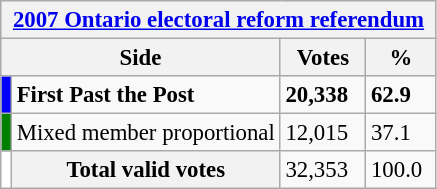<table class="wikitable" style="font-size: 95%; clear:both">
<tr style="background-color:#E9E9E9">
<th colspan=4><a href='#'>2007 Ontario electoral reform referendum</a></th>
</tr>
<tr style="background-color:#E9E9E9">
<th colspan=2 style="width: 130px">Side</th>
<th style="width: 50px">Votes</th>
<th style="width: 40px">%</th>
</tr>
<tr>
<td bgcolor="blue"></td>
<td><strong>First Past the Post</strong></td>
<td><strong>20,338</strong></td>
<td><strong>62.9</strong></td>
</tr>
<tr>
<td bgcolor="green"></td>
<td>Mixed member proportional</td>
<td>12,015</td>
<td>37.1</td>
</tr>
<tr>
<td bgcolor="white"></td>
<th>Total valid votes</th>
<td>32,353</td>
<td>100.0</td>
</tr>
</table>
